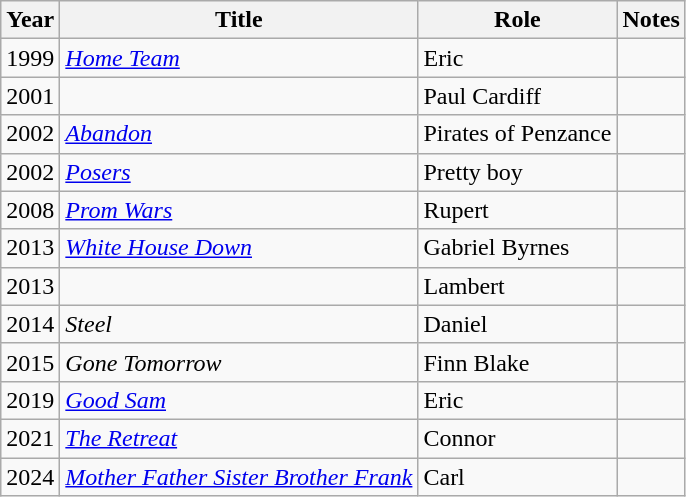<table class="wikitable sortable">
<tr>
<th>Year</th>
<th>Title</th>
<th>Role</th>
<th class="unsortable">Notes</th>
</tr>
<tr>
<td>1999</td>
<td><em><a href='#'>Home Team</a></em></td>
<td>Eric</td>
<td></td>
</tr>
<tr>
<td>2001</td>
<td><em></em></td>
<td>Paul Cardiff</td>
<td></td>
</tr>
<tr>
<td>2002</td>
<td><em><a href='#'>Abandon</a></em></td>
<td>Pirates of Penzance</td>
<td></td>
</tr>
<tr>
<td>2002</td>
<td><em><a href='#'>Posers</a></em></td>
<td>Pretty boy</td>
<td></td>
</tr>
<tr>
<td>2008</td>
<td><em><a href='#'>Prom Wars</a></em></td>
<td>Rupert</td>
<td></td>
</tr>
<tr>
<td>2013</td>
<td><em><a href='#'>White House Down</a></em></td>
<td>Gabriel Byrnes</td>
<td></td>
</tr>
<tr>
<td>2013</td>
<td><em></em></td>
<td>Lambert</td>
<td></td>
</tr>
<tr>
<td>2014</td>
<td><em>Steel</em></td>
<td>Daniel</td>
<td></td>
</tr>
<tr>
<td>2015</td>
<td><em>Gone Tomorrow</em></td>
<td>Finn Blake</td>
<td></td>
</tr>
<tr>
<td>2019</td>
<td><em><a href='#'>Good Sam</a></em></td>
<td>Eric</td>
<td></td>
</tr>
<tr>
<td>2021</td>
<td data-sort-value="Retreat, The"><em><a href='#'>The Retreat</a></em></td>
<td>Connor</td>
<td></td>
</tr>
<tr>
<td>2024</td>
<td><em><a href='#'>Mother Father Sister Brother Frank</a></em></td>
<td>Carl</td>
<td></td>
</tr>
</table>
